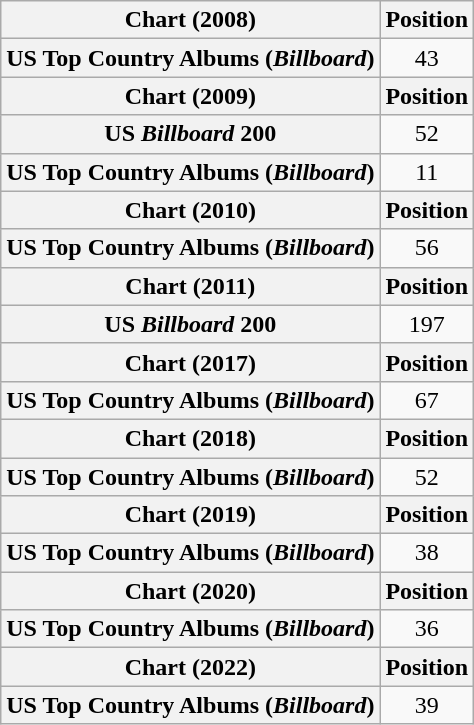<table class="wikitable plainrowheaders" style="text-align:center">
<tr>
<th scope="col">Chart (2008)</th>
<th scope="col">Position</th>
</tr>
<tr>
<th scope="row">US Top Country Albums (<em>Billboard</em>)</th>
<td>43</td>
</tr>
<tr>
<th scope="col">Chart (2009)</th>
<th scope="col">Position</th>
</tr>
<tr>
<th scope="row">US <em>Billboard</em> 200</th>
<td>52</td>
</tr>
<tr>
<th scope="row">US Top Country Albums (<em>Billboard</em>)</th>
<td>11</td>
</tr>
<tr>
<th scope="col">Chart (2010)</th>
<th scope="col">Position</th>
</tr>
<tr>
<th scope="row">US Top Country Albums (<em>Billboard</em>)</th>
<td>56</td>
</tr>
<tr>
<th scope="col">Chart (2011)</th>
<th scope="col">Position</th>
</tr>
<tr>
<th scope="row">US <em>Billboard</em> 200</th>
<td>197</td>
</tr>
<tr>
<th scope="col">Chart (2017)</th>
<th scope="col">Position</th>
</tr>
<tr>
<th scope="row">US Top Country Albums (<em>Billboard</em>)</th>
<td>67</td>
</tr>
<tr>
<th scope="col">Chart (2018)</th>
<th scope="col">Position</th>
</tr>
<tr>
<th scope="row">US Top Country Albums (<em>Billboard</em>)</th>
<td>52</td>
</tr>
<tr>
<th scope="col">Chart (2019)</th>
<th scope="col">Position</th>
</tr>
<tr>
<th scope="row">US Top Country Albums (<em>Billboard</em>)</th>
<td>38</td>
</tr>
<tr>
<th scope="col">Chart (2020)</th>
<th scope="col">Position</th>
</tr>
<tr>
<th scope="row">US Top Country Albums (<em>Billboard</em>)</th>
<td>36</td>
</tr>
<tr>
<th scope="col">Chart (2022)</th>
<th scope="col">Position</th>
</tr>
<tr>
<th scope="row">US Top Country Albums (<em>Billboard</em>)</th>
<td>39</td>
</tr>
</table>
